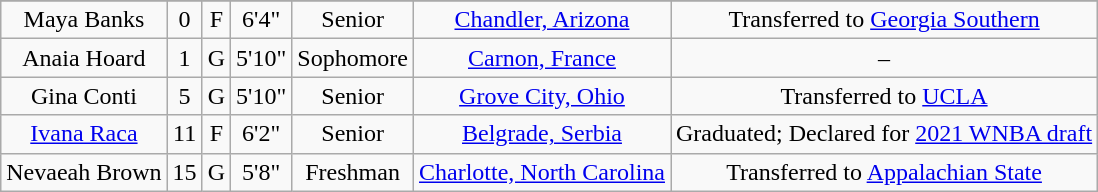<table class="wikitable sortable" border="1" style="text-align: center;">
<tr align=center>
</tr>
<tr>
<td>Maya Banks</td>
<td>0</td>
<td>F</td>
<td>6'4"</td>
<td>Senior</td>
<td><a href='#'>Chandler, Arizona</a></td>
<td>Transferred to <a href='#'>Georgia Southern</a></td>
</tr>
<tr>
<td>Anaia Hoard</td>
<td>1</td>
<td>G</td>
<td>5'10"</td>
<td>Sophomore</td>
<td><a href='#'>Carnon, France</a></td>
<td>–</td>
</tr>
<tr>
<td>Gina Conti</td>
<td>5</td>
<td>G</td>
<td>5'10"</td>
<td>Senior</td>
<td><a href='#'>Grove City, Ohio</a></td>
<td>Transferred to <a href='#'>UCLA</a></td>
</tr>
<tr>
<td><a href='#'>Ivana Raca</a></td>
<td>11</td>
<td>F</td>
<td>6'2"</td>
<td>Senior</td>
<td><a href='#'>Belgrade, Serbia</a></td>
<td>Graduated; Declared for <a href='#'>2021 WNBA draft</a></td>
</tr>
<tr>
<td>Nevaeah Brown</td>
<td>15</td>
<td>G</td>
<td>5'8"</td>
<td>Freshman</td>
<td><a href='#'>Charlotte, North Carolina</a></td>
<td>Transferred to <a href='#'>Appalachian State</a></td>
</tr>
</table>
